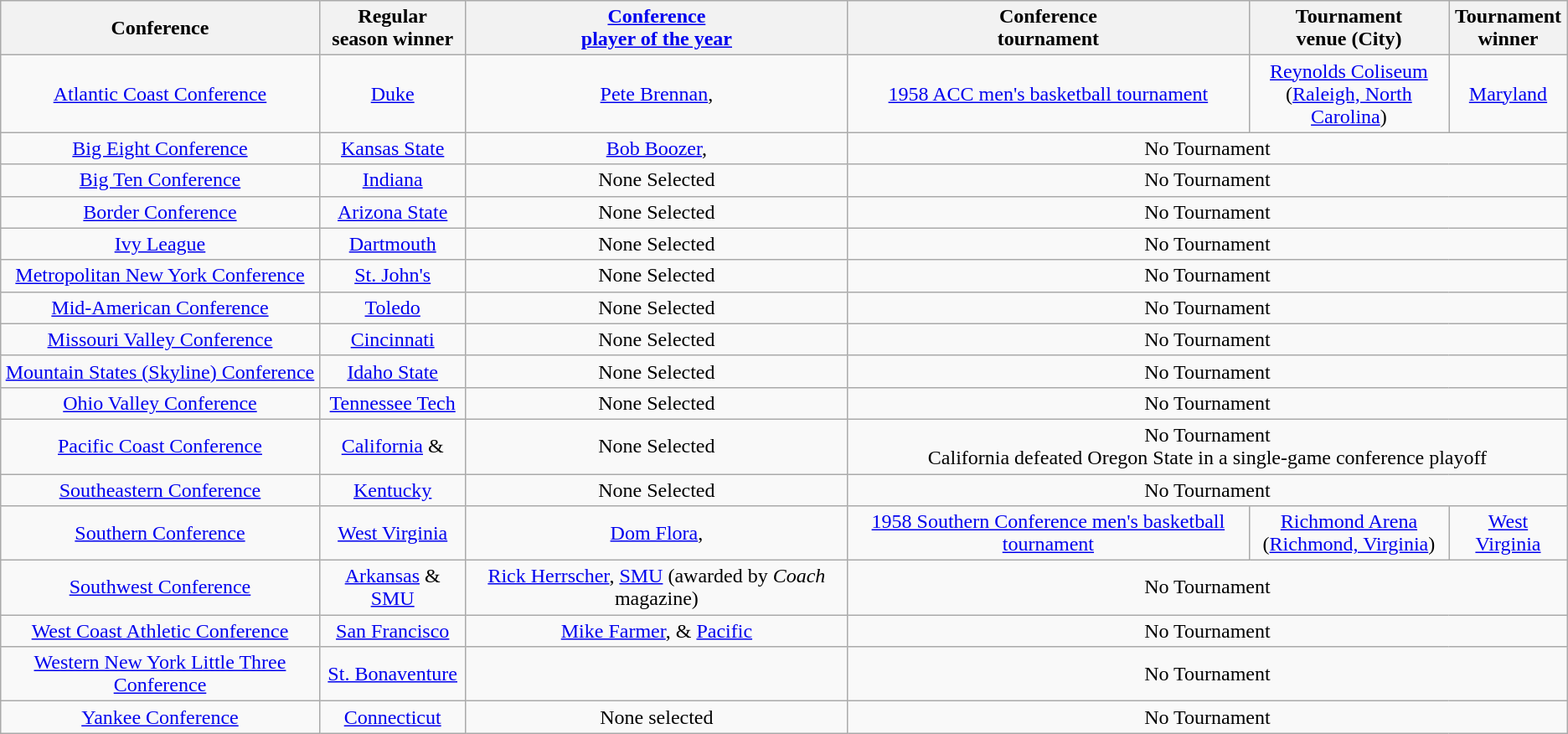<table class="wikitable" style="text-align:center;">
<tr>
<th>Conference</th>
<th>Regular <br> season winner</th>
<th><a href='#'>Conference <br> player of the year</a></th>
<th>Conference <br> tournament</th>
<th>Tournament <br> venue (City)</th>
<th>Tournament <br> winner</th>
</tr>
<tr>
<td><a href='#'>Atlantic Coast Conference</a></td>
<td><a href='#'>Duke</a></td>
<td><a href='#'>Pete Brennan</a>, </td>
<td><a href='#'>1958 ACC men's basketball tournament</a></td>
<td><a href='#'>Reynolds Coliseum</a><br>(<a href='#'>Raleigh, North Carolina</a>)</td>
<td><a href='#'>Maryland</a></td>
</tr>
<tr>
<td><a href='#'>Big Eight Conference</a></td>
<td><a href='#'>Kansas State</a></td>
<td><a href='#'>Bob Boozer</a>, </td>
<td colspan=3>No Tournament</td>
</tr>
<tr>
<td><a href='#'>Big Ten Conference</a></td>
<td><a href='#'>Indiana</a></td>
<td>None Selected</td>
<td colspan=3>No Tournament</td>
</tr>
<tr>
<td><a href='#'>Border Conference</a></td>
<td><a href='#'>Arizona State</a></td>
<td>None Selected</td>
<td colspan=3>No Tournament</td>
</tr>
<tr>
<td><a href='#'>Ivy League</a></td>
<td><a href='#'>Dartmouth</a></td>
<td>None Selected</td>
<td colspan=3>No Tournament</td>
</tr>
<tr>
<td><a href='#'>Metropolitan New York Conference</a></td>
<td><a href='#'>St. John's</a></td>
<td>None Selected</td>
<td colspan=3>No Tournament</td>
</tr>
<tr>
<td><a href='#'>Mid-American Conference</a></td>
<td><a href='#'>Toledo</a></td>
<td>None Selected</td>
<td colspan=3>No Tournament</td>
</tr>
<tr>
<td><a href='#'>Missouri Valley Conference</a></td>
<td><a href='#'>Cincinnati</a></td>
<td>None Selected</td>
<td colspan=3>No Tournament</td>
</tr>
<tr>
<td><a href='#'>Mountain States (Skyline) Conference</a></td>
<td><a href='#'>Idaho State</a></td>
<td>None Selected</td>
<td colspan=3>No Tournament</td>
</tr>
<tr>
<td><a href='#'>Ohio Valley Conference</a></td>
<td><a href='#'>Tennessee Tech</a></td>
<td>None Selected</td>
<td colspan=3>No Tournament</td>
</tr>
<tr>
<td><a href='#'>Pacific Coast Conference</a></td>
<td><a href='#'>California</a> & </td>
<td>None Selected</td>
<td colspan=3>No Tournament<br>California defeated Oregon State in a single-game conference playoff</td>
</tr>
<tr>
<td><a href='#'>Southeastern Conference</a></td>
<td><a href='#'>Kentucky</a></td>
<td>None Selected</td>
<td colspan=3>No Tournament</td>
</tr>
<tr>
<td><a href='#'>Southern Conference</a></td>
<td><a href='#'>West Virginia</a></td>
<td><a href='#'>Dom Flora</a>, </td>
<td><a href='#'>1958 Southern Conference men's basketball tournament</a></td>
<td><a href='#'>Richmond Arena</a><br>(<a href='#'>Richmond, Virginia</a>)</td>
<td><a href='#'>West Virginia</a></td>
</tr>
<tr>
<td><a href='#'>Southwest Conference</a></td>
<td><a href='#'>Arkansas</a> & <a href='#'>SMU</a></td>
<td><a href='#'>Rick Herrscher</a>, <a href='#'>SMU</a> (awarded by <em>Coach</em> magazine)</td>
<td colspan=3>No Tournament</td>
</tr>
<tr>
<td><a href='#'>West Coast Athletic Conference</a></td>
<td><a href='#'>San Francisco</a></td>
<td><a href='#'>Mike Farmer</a>,  &  <a href='#'>Pacific</a></td>
<td colspan=3>No Tournament</td>
</tr>
<tr>
<td><a href='#'>Western New York Little Three Conference</a></td>
<td><a href='#'>St. Bonaventure</a></td>
<td></td>
<td colspan=3>No Tournament</td>
</tr>
<tr>
<td><a href='#'>Yankee Conference</a></td>
<td><a href='#'>Connecticut</a></td>
<td>None selected</td>
<td colspan=3>No Tournament</td>
</tr>
</table>
